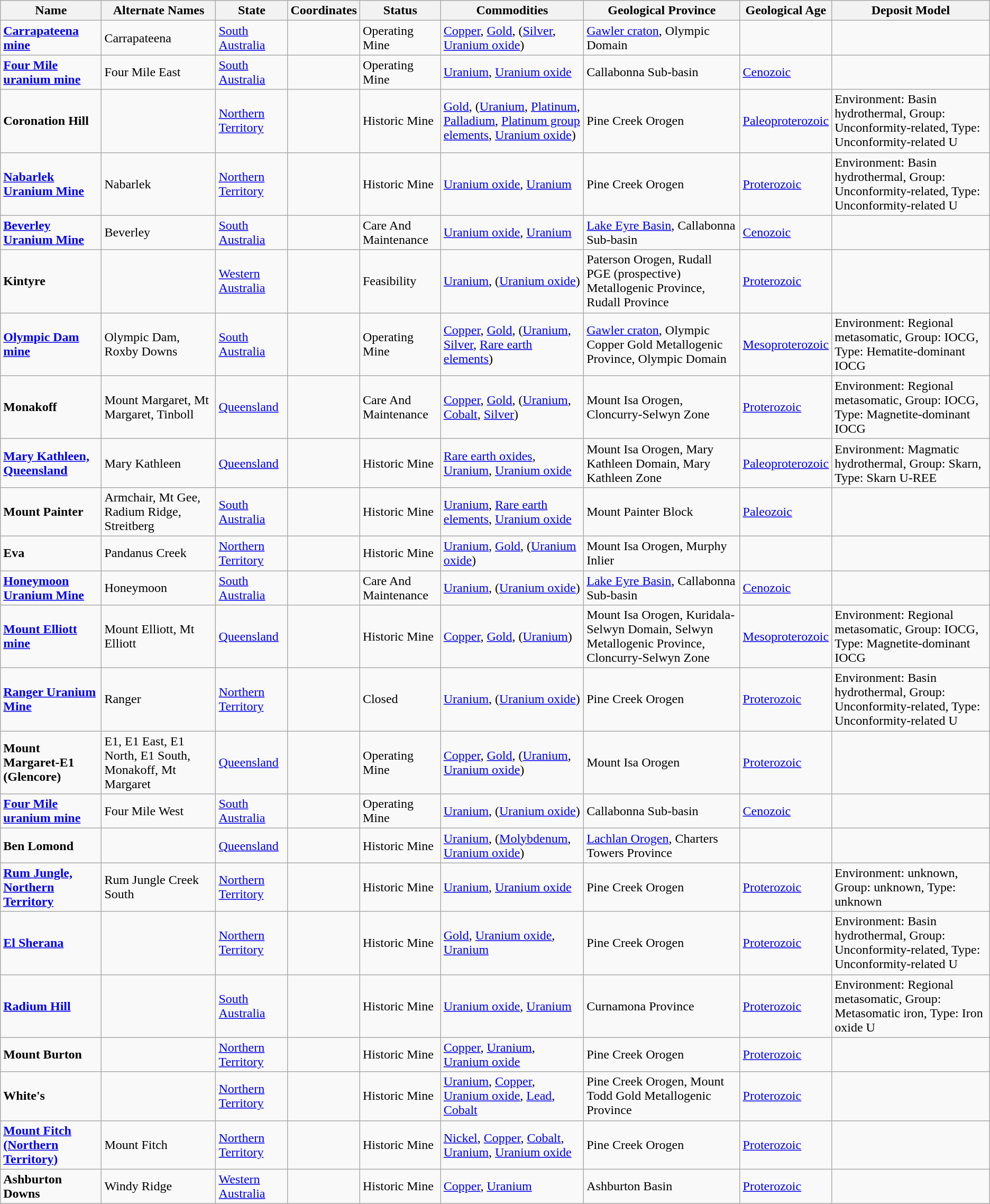<table class="wikitable sortable">
<tr>
<th>Name</th>
<th>Alternate Names</th>
<th>State</th>
<th>Coordinates</th>
<th>Status</th>
<th>Commodities</th>
<th>Geological Province</th>
<th>Geological Age</th>
<th>Deposit Model</th>
</tr>
<tr>
<td><strong><a href='#'>Carrapateena mine</a></strong></td>
<td>Carrapateena</td>
<td><a href='#'>South Australia</a></td>
<td></td>
<td>Operating Mine</td>
<td><a href='#'>Copper</a>, <a href='#'>Gold</a>, (<a href='#'>Silver</a>, <a href='#'>Uranium oxide</a>)</td>
<td><a href='#'>Gawler craton</a>, Olympic Domain</td>
<td></td>
<td></td>
</tr>
<tr>
<td><strong><a href='#'>Four Mile uranium mine</a></strong></td>
<td>Four Mile East</td>
<td><a href='#'>South Australia</a></td>
<td></td>
<td>Operating Mine</td>
<td><a href='#'>Uranium</a>, <a href='#'>Uranium oxide</a></td>
<td>Callabonna Sub-basin</td>
<td><a href='#'>Cenozoic</a></td>
<td></td>
</tr>
<tr>
<td><strong>Coronation Hill</strong></td>
<td></td>
<td><a href='#'>Northern Territory</a></td>
<td></td>
<td>Historic Mine</td>
<td><a href='#'>Gold</a>, (<a href='#'>Uranium</a>, <a href='#'>Platinum</a>, <a href='#'>Palladium</a>, <a href='#'>Platinum group elements</a>, <a href='#'>Uranium oxide</a>)</td>
<td>Pine Creek Orogen</td>
<td><a href='#'>Paleoproterozoic</a></td>
<td>Environment: Basin hydrothermal, Group: Unconformity-related, Type: Unconformity-related U</td>
</tr>
<tr>
<td><strong><a href='#'>Nabarlek Uranium Mine</a></strong></td>
<td>Nabarlek</td>
<td><a href='#'>Northern Territory</a></td>
<td></td>
<td>Historic Mine</td>
<td><a href='#'>Uranium oxide</a>, <a href='#'>Uranium</a></td>
<td>Pine Creek Orogen</td>
<td><a href='#'>Proterozoic</a></td>
<td>Environment: Basin hydrothermal, Group: Unconformity-related, Type: Unconformity-related U</td>
</tr>
<tr>
<td><strong><a href='#'>Beverley Uranium Mine</a></strong></td>
<td>Beverley</td>
<td><a href='#'>South Australia</a></td>
<td></td>
<td>Care And Maintenance</td>
<td><a href='#'>Uranium oxide</a>, <a href='#'>Uranium</a></td>
<td><a href='#'>Lake Eyre Basin</a>, Callabonna Sub-basin</td>
<td><a href='#'>Cenozoic</a></td>
<td></td>
</tr>
<tr>
<td><strong>Kintyre</strong></td>
<td></td>
<td><a href='#'>Western Australia</a></td>
<td></td>
<td>Feasibility</td>
<td><a href='#'>Uranium</a>, (<a href='#'>Uranium oxide</a>)</td>
<td>Paterson Orogen, Rudall PGE (prospective) Metallogenic Province, Rudall Province</td>
<td><a href='#'>Proterozoic</a></td>
<td></td>
</tr>
<tr>
<td><strong><a href='#'>Olympic Dam mine</a></strong></td>
<td>Olympic Dam, Roxby Downs</td>
<td><a href='#'>South Australia</a></td>
<td></td>
<td>Operating Mine</td>
<td><a href='#'>Copper</a>, <a href='#'>Gold</a>, (<a href='#'>Uranium</a>, <a href='#'>Silver</a>, <a href='#'>Rare earth elements</a>)</td>
<td><a href='#'>Gawler craton</a>, Olympic Copper Gold Metallogenic Province, Olympic Domain</td>
<td><a href='#'>Mesoproterozoic</a></td>
<td>Environment: Regional metasomatic, Group: IOCG, Type: Hematite-dominant IOCG</td>
</tr>
<tr>
<td><strong>Monakoff</strong></td>
<td>Mount Margaret, Mt Margaret, Tinboll</td>
<td><a href='#'>Queensland</a></td>
<td></td>
<td>Care And Maintenance</td>
<td><a href='#'>Copper</a>, <a href='#'>Gold</a>, (<a href='#'>Uranium</a>, <a href='#'>Cobalt</a>, <a href='#'>Silver</a>)</td>
<td>Mount Isa Orogen, Cloncurry-Selwyn Zone</td>
<td><a href='#'>Proterozoic</a></td>
<td>Environment: Regional metasomatic, Group: IOCG, Type: Magnetite-dominant IOCG</td>
</tr>
<tr>
<td><strong><a href='#'>Mary Kathleen, Queensland</a></strong></td>
<td>Mary Kathleen</td>
<td><a href='#'>Queensland</a></td>
<td></td>
<td>Historic Mine</td>
<td><a href='#'>Rare earth oxides</a>, <a href='#'>Uranium</a>, <a href='#'>Uranium oxide</a></td>
<td>Mount Isa Orogen, Mary Kathleen Domain, Mary Kathleen Zone</td>
<td><a href='#'>Paleoproterozoic</a></td>
<td>Environment: Magmatic hydrothermal, Group: Skarn, Type: Skarn U-REE</td>
</tr>
<tr>
<td><strong>Mount Painter</strong></td>
<td>Armchair, Mt Gee, Radium Ridge, Streitberg</td>
<td><a href='#'>South Australia</a></td>
<td></td>
<td>Historic Mine</td>
<td><a href='#'>Uranium</a>, <a href='#'>Rare earth elements</a>, <a href='#'>Uranium oxide</a></td>
<td>Mount Painter Block</td>
<td><a href='#'>Paleozoic</a></td>
<td></td>
</tr>
<tr>
<td><strong>Eva</strong></td>
<td>Pandanus Creek</td>
<td><a href='#'>Northern Territory</a></td>
<td></td>
<td>Historic Mine</td>
<td><a href='#'>Uranium</a>, <a href='#'>Gold</a>, (<a href='#'>Uranium oxide</a>)</td>
<td>Mount Isa Orogen, Murphy Inlier</td>
<td></td>
<td></td>
</tr>
<tr>
<td><strong><a href='#'>Honeymoon Uranium Mine</a></strong></td>
<td>Honeymoon</td>
<td><a href='#'>South Australia</a></td>
<td></td>
<td>Care And Maintenance</td>
<td><a href='#'>Uranium</a>, (<a href='#'>Uranium oxide</a>)</td>
<td><a href='#'>Lake Eyre Basin</a>, Callabonna Sub-basin</td>
<td><a href='#'>Cenozoic</a></td>
<td></td>
</tr>
<tr>
<td><strong><a href='#'>Mount Elliott mine</a></strong></td>
<td>Mount Elliott, Mt Elliott</td>
<td><a href='#'>Queensland</a></td>
<td></td>
<td>Historic Mine</td>
<td><a href='#'>Copper</a>, <a href='#'>Gold</a>, (<a href='#'>Uranium</a>)</td>
<td>Mount Isa Orogen, Kuridala-Selwyn Domain, Selwyn Metallogenic Province, Cloncurry-Selwyn Zone</td>
<td><a href='#'>Mesoproterozoic</a></td>
<td>Environment: Regional metasomatic, Group: IOCG, Type: Magnetite-dominant IOCG</td>
</tr>
<tr>
<td><strong><a href='#'>Ranger Uranium Mine</a></strong></td>
<td>Ranger</td>
<td><a href='#'>Northern Territory</a></td>
<td></td>
<td>Closed</td>
<td><a href='#'>Uranium</a>, (<a href='#'>Uranium oxide</a>)</td>
<td>Pine Creek Orogen</td>
<td><a href='#'>Proterozoic</a></td>
<td>Environment: Basin hydrothermal, Group: Unconformity-related, Type: Unconformity-related U</td>
</tr>
<tr>
<td><strong>Mount Margaret-E1 (Glencore)</strong></td>
<td>E1, E1 East, E1 North, E1 South, Monakoff, Mt Margaret</td>
<td><a href='#'>Queensland</a></td>
<td></td>
<td>Operating Mine</td>
<td><a href='#'>Copper</a>, <a href='#'>Gold</a>, (<a href='#'>Uranium</a>, <a href='#'>Uranium oxide</a>)</td>
<td>Mount Isa Orogen</td>
<td><a href='#'>Proterozoic</a></td>
<td></td>
</tr>
<tr>
<td><strong><a href='#'>Four Mile uranium mine</a></strong></td>
<td>Four Mile West</td>
<td><a href='#'>South Australia</a></td>
<td></td>
<td>Operating Mine</td>
<td><a href='#'>Uranium</a>, (<a href='#'>Uranium oxide</a>)</td>
<td>Callabonna Sub-basin</td>
<td><a href='#'>Cenozoic</a></td>
<td></td>
</tr>
<tr>
<td><strong>Ben Lomond</strong></td>
<td></td>
<td><a href='#'>Queensland</a></td>
<td></td>
<td>Historic Mine</td>
<td><a href='#'>Uranium</a>, (<a href='#'>Molybdenum</a>, <a href='#'>Uranium oxide</a>)</td>
<td><a href='#'>Lachlan Orogen</a>, Charters Towers Province</td>
<td></td>
<td></td>
</tr>
<tr>
<td><strong><a href='#'>Rum Jungle, Northern Territory</a></strong></td>
<td>Rum Jungle Creek South</td>
<td><a href='#'>Northern Territory</a></td>
<td></td>
<td>Historic Mine</td>
<td><a href='#'>Uranium</a>, <a href='#'>Uranium oxide</a></td>
<td>Pine Creek Orogen</td>
<td><a href='#'>Proterozoic</a></td>
<td>Environment: unknown, Group: unknown, Type: unknown</td>
</tr>
<tr>
<td><strong><a href='#'>El Sherana</a></strong></td>
<td></td>
<td><a href='#'>Northern Territory</a></td>
<td></td>
<td>Historic Mine</td>
<td><a href='#'>Gold</a>, <a href='#'>Uranium oxide</a>, <a href='#'>Uranium</a></td>
<td>Pine Creek Orogen</td>
<td><a href='#'>Proterozoic</a></td>
<td>Environment: Basin hydrothermal, Group: Unconformity-related, Type: Unconformity-related U</td>
</tr>
<tr>
<td><strong><a href='#'>Radium Hill</a></strong></td>
<td></td>
<td><a href='#'>South Australia</a></td>
<td></td>
<td>Historic Mine</td>
<td><a href='#'>Uranium oxide</a>, <a href='#'>Uranium</a></td>
<td>Curnamona Province</td>
<td><a href='#'>Proterozoic</a></td>
<td>Environment: Regional metasomatic, Group: Metasomatic iron, Type: Iron oxide U</td>
</tr>
<tr>
<td><strong>Mount Burton</strong></td>
<td></td>
<td><a href='#'>Northern Territory</a></td>
<td></td>
<td>Historic Mine</td>
<td><a href='#'>Copper</a>, <a href='#'>Uranium</a>, <a href='#'>Uranium oxide</a></td>
<td>Pine Creek Orogen</td>
<td><a href='#'>Proterozoic</a></td>
<td></td>
</tr>
<tr>
<td><strong>White's</strong></td>
<td></td>
<td><a href='#'>Northern Territory</a></td>
<td></td>
<td>Historic Mine</td>
<td><a href='#'>Uranium</a>, <a href='#'>Copper</a>, <a href='#'>Uranium oxide</a>, <a href='#'>Lead</a>, <a href='#'>Cobalt</a></td>
<td>Pine Creek Orogen, Mount Todd Gold Metallogenic Province</td>
<td><a href='#'>Proterozoic</a></td>
<td></td>
</tr>
<tr>
<td><strong><a href='#'>Mount Fitch (Northern Territory)</a></strong></td>
<td>Mount Fitch</td>
<td><a href='#'>Northern Territory</a></td>
<td></td>
<td>Historic Mine</td>
<td><a href='#'>Nickel</a>, <a href='#'>Copper</a>, <a href='#'>Cobalt</a>, <a href='#'>Uranium</a>, <a href='#'>Uranium oxide</a></td>
<td>Pine Creek Orogen</td>
<td><a href='#'>Proterozoic</a></td>
<td></td>
</tr>
<tr>
<td><strong>Ashburton Downs</strong></td>
<td>Windy Ridge</td>
<td><a href='#'>Western Australia</a></td>
<td></td>
<td>Historic Mine</td>
<td><a href='#'>Copper</a>, <a href='#'>Uranium</a></td>
<td>Ashburton Basin</td>
<td><a href='#'>Proterozoic</a></td>
<td></td>
</tr>
</table>
